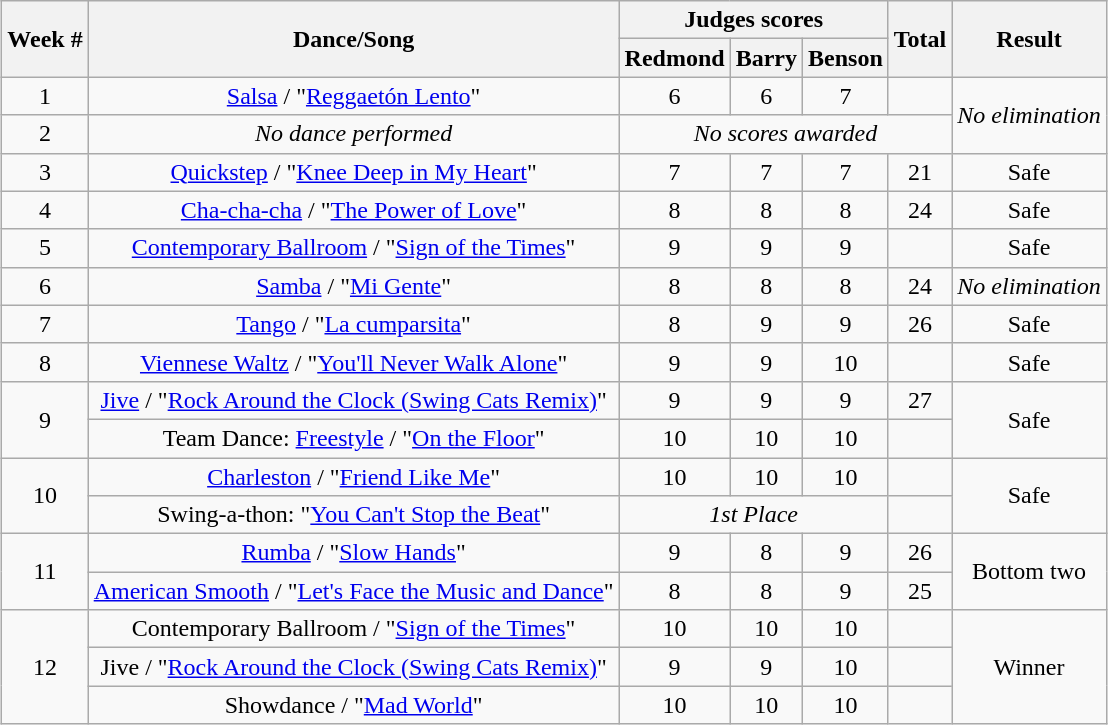<table class="wikitable sortable"  style="margin:auto; text-align:center; white-space:nowrap; width:30%;">
<tr>
<th rowspan="2">Week #</th>
<th rowspan="2">Dance/Song</th>
<th colspan="3">Judges scores</th>
<th rowspan="2">Total</th>
<th rowspan="2">Result</th>
</tr>
<tr>
<th>Redmond</th>
<th>Barry</th>
<th>Benson</th>
</tr>
<tr>
<td>1</td>
<td><a href='#'>Salsa</a> / "<a href='#'>Reggaetón Lento</a>"</td>
<td>6</td>
<td>6</td>
<td>7</td>
<td></td>
<td rowspan="2"><em>No elimination</em></td>
</tr>
<tr>
<td>2</td>
<td><em>No dance performed</em></td>
<td colspan="4" style="text-align:center;"><em>No scores awarded</em></td>
</tr>
<tr>
<td>3</td>
<td><a href='#'>Quickstep</a> / "<a href='#'>Knee Deep in My Heart</a>"</td>
<td>7</td>
<td>7</td>
<td>7</td>
<td>21</td>
<td>Safe</td>
</tr>
<tr>
<td>4</td>
<td><a href='#'>Cha-cha-cha</a> / "<a href='#'>The Power of Love</a>"</td>
<td>8</td>
<td>8</td>
<td>8</td>
<td>24</td>
<td>Safe</td>
</tr>
<tr>
<td>5</td>
<td><a href='#'>Contemporary Ballroom</a> / "<a href='#'>Sign of the Times</a>"</td>
<td>9</td>
<td>9</td>
<td>9</td>
<td></td>
<td>Safe</td>
</tr>
<tr>
<td>6</td>
<td><a href='#'>Samba</a> / "<a href='#'>Mi Gente</a>"</td>
<td>8</td>
<td>8</td>
<td>8</td>
<td>24</td>
<td><em>No elimination</em></td>
</tr>
<tr>
<td>7</td>
<td><a href='#'>Tango</a> / "<a href='#'>La cumparsita</a>"</td>
<td>8</td>
<td>9</td>
<td>9</td>
<td>26</td>
<td>Safe</td>
</tr>
<tr>
<td>8</td>
<td><a href='#'>Viennese Waltz</a> / "<a href='#'>You'll Never Walk Alone</a>"</td>
<td>9</td>
<td>9</td>
<td>10</td>
<td></td>
<td>Safe</td>
</tr>
<tr>
<td rowspan="2">9</td>
<td><a href='#'>Jive</a> / "<a href='#'>Rock Around the Clock (Swing Cats Remix)</a>"</td>
<td>9</td>
<td>9</td>
<td>9</td>
<td>27</td>
<td rowspan="2">Safe</td>
</tr>
<tr>
<td>Team Dance: <a href='#'>Freestyle</a> / "<a href='#'>On the Floor</a>"</td>
<td>10</td>
<td>10</td>
<td>10</td>
<td></td>
</tr>
<tr>
<td rowspan="2">10</td>
<td><a href='#'>Charleston</a> / "<a href='#'>Friend Like Me</a>"</td>
<td>10</td>
<td>10</td>
<td>10</td>
<td></td>
<td rowspan="2">Safe</td>
</tr>
<tr>
<td>Swing-a-thon: "<a href='#'>You Can't Stop the Beat</a>"</td>
<td colspan="3" style="text-align:center;"><em>1st Place</em></td>
<td></td>
</tr>
<tr>
<td rowspan="2">11</td>
<td><a href='#'>Rumba</a> / "<a href='#'>Slow Hands</a>"</td>
<td>9</td>
<td>8</td>
<td>9</td>
<td>26</td>
<td rowspan="2">Bottom two</td>
</tr>
<tr>
<td><a href='#'>American Smooth</a> / "<a href='#'>Let's Face the Music and Dance</a>"</td>
<td>8</td>
<td>8</td>
<td>9</td>
<td>25</td>
</tr>
<tr>
<td rowspan="4">12</td>
<td>Contemporary Ballroom / "<a href='#'>Sign of the Times</a>"</td>
<td>10</td>
<td>10</td>
<td>10</td>
<td></td>
<td rowspan="3">Winner</td>
</tr>
<tr>
<td>Jive / "<a href='#'>Rock Around the Clock (Swing Cats Remix)</a>"</td>
<td>9</td>
<td>9</td>
<td>10</td>
<td></td>
</tr>
<tr>
<td>Showdance / "<a href='#'>Mad World</a>"</td>
<td>10</td>
<td>10</td>
<td>10</td>
<td></td>
</tr>
</table>
